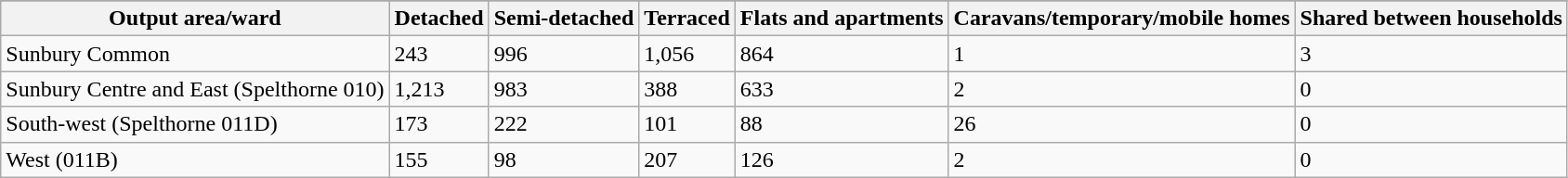<table class="wikitable">
<tr>
</tr>
<tr>
<th>Output area/ward</th>
<th>Detached</th>
<th>Semi-detached</th>
<th>Terraced</th>
<th>Flats and apartments</th>
<th>Caravans/temporary/mobile homes</th>
<th>Shared between households</th>
</tr>
<tr>
<td>Sunbury Common</td>
<td>243</td>
<td>996</td>
<td>1,056</td>
<td>864</td>
<td>1</td>
<td>3</td>
</tr>
<tr>
<td>Sunbury Centre and East (Spelthorne 010)</td>
<td>1,213</td>
<td>983</td>
<td>388</td>
<td>633</td>
<td>2</td>
<td>0</td>
</tr>
<tr>
<td>South-west (Spelthorne 011D)</td>
<td>173</td>
<td>222</td>
<td>101</td>
<td>88</td>
<td>26</td>
<td>0</td>
</tr>
<tr>
<td>West (011B)</td>
<td>155</td>
<td>98</td>
<td>207</td>
<td>126</td>
<td>2</td>
<td>0</td>
</tr>
</table>
